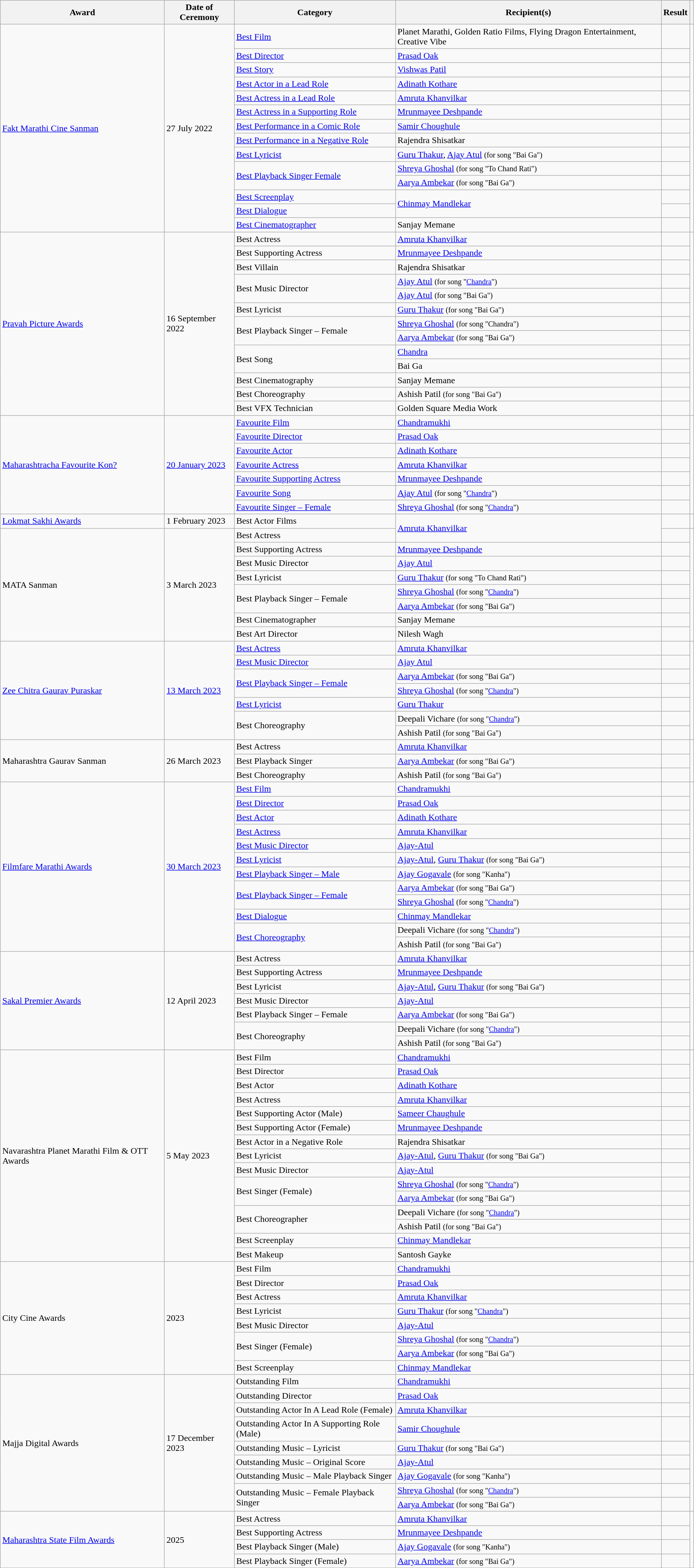<table class="wikitable plainrowheaders sortable">
<tr>
<th>Award</th>
<th>Date of Ceremony</th>
<th>Category</th>
<th>Recipient(s)</th>
<th>Result</th>
<th scope="col" class="unsortable"></th>
</tr>
<tr>
<td rowspan="14"><a href='#'>Fakt Marathi Cine Sanman</a></td>
<td rowspan="14">27 July 2022</td>
<td><a href='#'>Best Film</a></td>
<td>Planet Marathi, Golden Ratio Films, Flying Dragon Entertainment, Creative Vibe</td>
<td></td>
<td rowspan="14"></td>
</tr>
<tr>
<td><a href='#'>Best Director</a></td>
<td><a href='#'>Prasad Oak</a></td>
<td></td>
</tr>
<tr>
<td><a href='#'>Best Story</a></td>
<td><a href='#'>Vishwas Patil</a></td>
<td></td>
</tr>
<tr>
<td><a href='#'>Best Actor in a Lead Role</a></td>
<td><a href='#'>Adinath Kothare</a></td>
<td></td>
</tr>
<tr>
<td><a href='#'>Best Actress in a Lead Role</a></td>
<td><a href='#'>Amruta Khanvilkar</a></td>
<td></td>
</tr>
<tr>
<td><a href='#'>Best Actress in a Supporting Role</a></td>
<td><a href='#'>Mrunmayee Deshpande</a></td>
<td></td>
</tr>
<tr>
<td><a href='#'>Best Performance in a Comic Role</a></td>
<td><a href='#'>Samir Choughule</a></td>
<td></td>
</tr>
<tr>
<td><a href='#'>Best Performance in a Negative Role</a></td>
<td>Rajendra Shisatkar</td>
<td></td>
</tr>
<tr>
<td><a href='#'>Best Lyricist</a></td>
<td><a href='#'>Guru Thakur</a>, <a href='#'>Ajay Atul</a> <small>(for song "Bai Ga")</small></td>
<td></td>
</tr>
<tr>
<td rowspan="2"><a href='#'>Best Playback Singer Female</a></td>
<td><a href='#'>Shreya Ghoshal</a> <small>(for song "To Chand Rati")</small></td>
<td></td>
</tr>
<tr>
<td><a href='#'>Aarya Ambekar</a> <small>(for song "Bai Ga")</small></td>
<td></td>
</tr>
<tr>
<td><a href='#'>Best Screenplay</a></td>
<td rowspan="2"><a href='#'>Chinmay Mandlekar</a></td>
<td></td>
</tr>
<tr>
<td><a href='#'>Best Dialogue</a></td>
<td></td>
</tr>
<tr>
<td><a href='#'>Best Cinematographer</a></td>
<td>Sanjay Memane</td>
<td></td>
</tr>
<tr>
<td rowspan="13"><a href='#'>Pravah Picture Awards</a></td>
<td rowspan="13">16 September 2022</td>
<td>Best Actress</td>
<td><a href='#'>Amruta Khanvilkar</a></td>
<td></td>
<td rowspan="13"></td>
</tr>
<tr>
<td>Best Supporting Actress</td>
<td><a href='#'>Mrunmayee Deshpande</a></td>
<td></td>
</tr>
<tr>
<td>Best Villain</td>
<td>Rajendra Shisatkar</td>
<td></td>
</tr>
<tr>
<td rowspan="2">Best Music Director</td>
<td><a href='#'>Ajay Atul</a> <small>(for song "<a href='#'>Chandra</a>")</small></td>
<td></td>
</tr>
<tr>
<td><a href='#'>Ajay Atul</a> <small>(for song "Bai Ga")</small></td>
<td></td>
</tr>
<tr>
<td>Best Lyricist</td>
<td><a href='#'>Guru Thakur</a> <small>(for song "Bai Ga")</small></td>
<td></td>
</tr>
<tr>
<td rowspan="2">Best Playback Singer – Female</td>
<td><a href='#'>Shreya Ghoshal</a> <small>(for song "Chandra")</small></td>
<td></td>
</tr>
<tr>
<td><a href='#'>Aarya Ambekar</a> <small>(for song "Bai Ga")</small></td>
<td></td>
</tr>
<tr>
<td rowspan="2">Best Song</td>
<td><a href='#'>Chandra</a></td>
<td></td>
</tr>
<tr>
<td>Bai Ga</td>
<td></td>
</tr>
<tr>
<td>Best Cinematography</td>
<td>Sanjay Memane</td>
<td></td>
</tr>
<tr>
<td>Best Choreography</td>
<td>Ashish Patil <small>(for song "Bai Ga")</small></td>
<td></td>
</tr>
<tr>
<td>Best VFX Technician</td>
<td>Golden Square Media Work</td>
<td></td>
</tr>
<tr>
<td rowspan="7"><a href='#'>Maharashtracha Favourite Kon?</a></td>
<td rowspan="7"><a href='#'>20 January 2023</a></td>
<td><a href='#'>Favourite Film</a></td>
<td><a href='#'>Chandramukhi</a></td>
<td></td>
<td rowspan="7"></td>
</tr>
<tr>
<td><a href='#'>Favourite Director</a></td>
<td><a href='#'>Prasad Oak</a></td>
<td></td>
</tr>
<tr>
<td><a href='#'>Favourite Actor</a></td>
<td><a href='#'>Adinath Kothare</a></td>
<td></td>
</tr>
<tr>
<td><a href='#'>Favourite Actress</a></td>
<td><a href='#'>Amruta Khanvilkar</a></td>
<td></td>
</tr>
<tr>
<td><a href='#'>Favourite Supporting Actress</a></td>
<td><a href='#'>Mrunmayee Deshpande</a></td>
<td></td>
</tr>
<tr>
<td><a href='#'>Favourite Song</a></td>
<td><a href='#'>Ajay Atul</a> <small>(for song "<a href='#'>Chandra</a>")</small></td>
<td></td>
</tr>
<tr>
<td><a href='#'>Favourite Singer – Female</a></td>
<td><a href='#'>Shreya Ghoshal</a> <small>(for song "<a href='#'>Chandra</a>")</small></td>
<td></td>
</tr>
<tr>
<td><a href='#'>Lokmat Sakhi Awards</a></td>
<td>1 February 2023</td>
<td>Best Actor Films</td>
<td rowspan="2"><a href='#'>Amruta Khanvilkar</a></td>
<td></td>
<td></td>
</tr>
<tr>
<td rowspan="8">MATA Sanman</td>
<td rowspan="8">3 March 2023</td>
<td>Best Actress</td>
<td></td>
<td rowspan="8"></td>
</tr>
<tr>
<td>Best Supporting Actress</td>
<td><a href='#'>Mrunmayee Deshpande</a></td>
<td></td>
</tr>
<tr>
<td>Best Music Director</td>
<td><a href='#'>Ajay Atul</a></td>
<td></td>
</tr>
<tr>
<td>Best Lyricist</td>
<td><a href='#'>Guru Thakur</a> <small>(for song "To Chand Rati")</small></td>
<td></td>
</tr>
<tr>
<td rowspan="2">Best Playback Singer – Female</td>
<td><a href='#'>Shreya Ghoshal</a> <small>(for song "<a href='#'>Chandra</a>")</small></td>
<td></td>
</tr>
<tr>
<td><a href='#'>Aarya Ambekar</a> <small>(for song "Bai Ga")</small></td>
<td></td>
</tr>
<tr>
<td>Best Cinematographer</td>
<td>Sanjay Memane</td>
<td></td>
</tr>
<tr>
<td>Best Art Director</td>
<td>Nilesh Wagh</td>
<td></td>
</tr>
<tr>
<td rowspan="7"><a href='#'>Zee Chitra Gaurav Puraskar</a></td>
<td rowspan="7"><a href='#'>13 March 2023</a></td>
<td><a href='#'>Best Actress</a></td>
<td><a href='#'>Amruta Khanvilkar</a></td>
<td></td>
<td rowspan="7"></td>
</tr>
<tr>
<td><a href='#'>Best Music Director</a></td>
<td><a href='#'>Ajay Atul</a></td>
<td></td>
</tr>
<tr>
<td rowspan="2"><a href='#'>Best Playback Singer – Female</a></td>
<td><a href='#'>Aarya Ambekar</a> <small>(for song "Bai Ga")</small></td>
<td></td>
</tr>
<tr>
<td><a href='#'>Shreya Ghoshal</a> <small>(for song "<a href='#'>Chandra</a>")</small></td>
<td></td>
</tr>
<tr>
<td><a href='#'>Best Lyricist</a></td>
<td><a href='#'>Guru Thakur</a></td>
<td></td>
</tr>
<tr>
<td rowspan="2">Best Choreography</td>
<td>Deepali Vichare <small>(for song "<a href='#'>Chandra</a>")</small></td>
<td></td>
</tr>
<tr>
<td>Ashish Patil <small>(for song "Bai Ga")</small></td>
<td></td>
</tr>
<tr>
<td rowspan="3">Maharashtra Gaurav Sanman</td>
<td rowspan="3">26 March 2023</td>
<td>Best Actress</td>
<td><a href='#'>Amruta Khanvilkar</a></td>
<td></td>
<td rowspan="3"></td>
</tr>
<tr>
<td>Best Playback Singer</td>
<td><a href='#'>Aarya Ambekar</a> <small>(for song "Bai Ga")</small></td>
<td></td>
</tr>
<tr>
<td>Best Choreography</td>
<td>Ashish Patil <small>(for song "Bai Ga")</small></td>
<td></td>
</tr>
<tr>
<td rowspan="12"><a href='#'>Filmfare Marathi Awards</a></td>
<td rowspan="12"><a href='#'>30 March 2023</a></td>
<td><a href='#'>Best Film</a></td>
<td><a href='#'>Chandramukhi</a></td>
<td></td>
<td rowspan="12"></td>
</tr>
<tr>
<td><a href='#'>Best Director</a></td>
<td><a href='#'>Prasad Oak</a></td>
<td></td>
</tr>
<tr>
<td><a href='#'>Best Actor</a></td>
<td><a href='#'>Adinath Kothare</a></td>
<td></td>
</tr>
<tr>
<td><a href='#'>Best Actress</a></td>
<td><a href='#'>Amruta Khanvilkar</a></td>
<td></td>
</tr>
<tr>
<td><a href='#'>Best Music Director</a></td>
<td><a href='#'>Ajay-Atul</a></td>
<td></td>
</tr>
<tr>
<td><a href='#'>Best Lyricist</a></td>
<td><a href='#'>Ajay-Atul</a>, <a href='#'>Guru Thakur</a> <small>(for song "Bai Ga")</small></td>
<td></td>
</tr>
<tr>
<td><a href='#'>Best Playback Singer – Male</a></td>
<td><a href='#'>Ajay Gogavale</a> <small>(for song "Kanha")</small></td>
<td></td>
</tr>
<tr>
<td rowspan="2"><a href='#'>Best Playback Singer – Female</a></td>
<td><a href='#'>Aarya Ambekar</a> <small>(for song "Bai Ga")</small></td>
<td></td>
</tr>
<tr>
<td><a href='#'>Shreya Ghoshal</a> <small>(for song "<a href='#'>Chandra</a>")</small></td>
<td></td>
</tr>
<tr>
<td><a href='#'>Best Dialogue</a></td>
<td><a href='#'>Chinmay Mandlekar</a></td>
<td></td>
</tr>
<tr>
<td rowspan="2"><a href='#'>Best Choreography</a></td>
<td>Deepali Vichare <small>(for song "<a href='#'>Chandra</a>")</small></td>
<td></td>
</tr>
<tr>
<td>Ashish Patil <small>(for song "Bai Ga")</small></td>
<td></td>
</tr>
<tr>
<td rowspan="7"><a href='#'>Sakal Premier Awards</a></td>
<td rowspan="7">12 April 2023</td>
<td>Best Actress</td>
<td><a href='#'>Amruta Khanvilkar</a></td>
<td></td>
<td rowspan="7"></td>
</tr>
<tr>
<td>Best Supporting Actress</td>
<td><a href='#'>Mrunmayee Deshpande</a></td>
<td></td>
</tr>
<tr>
<td>Best Lyricist</td>
<td><a href='#'>Ajay-Atul</a>, <a href='#'>Guru Thakur</a> <small>(for song "Bai Ga")</small></td>
<td></td>
</tr>
<tr>
<td>Best Music Director</td>
<td><a href='#'>Ajay-Atul</a></td>
<td></td>
</tr>
<tr>
<td>Best Playback Singer – Female</td>
<td><a href='#'>Aarya Ambekar</a> <small>(for song "Bai Ga")</small></td>
<td></td>
</tr>
<tr>
<td rowspan="2">Best Choreography</td>
<td>Deepali Vichare <small>(for song "<a href='#'>Chandra</a>")</small></td>
<td></td>
</tr>
<tr>
<td>Ashish Patil <small>(for song "Bai Ga")</small></td>
<td></td>
</tr>
<tr>
<td rowspan="15">Navarashtra Planet Marathi Film & OTT Awards</td>
<td rowspan="15">5 May 2023</td>
<td>Best Film</td>
<td><a href='#'>Chandramukhi</a></td>
<td></td>
<td rowspan="15"></td>
</tr>
<tr>
<td>Best Director</td>
<td><a href='#'>Prasad Oak</a></td>
<td></td>
</tr>
<tr>
<td>Best Actor</td>
<td><a href='#'>Adinath Kothare</a></td>
<td></td>
</tr>
<tr>
<td>Best Actress</td>
<td><a href='#'>Amruta Khanvilkar</a></td>
<td></td>
</tr>
<tr>
<td>Best Supporting Actor (Male)</td>
<td><a href='#'>Sameer Chaughule</a></td>
<td></td>
</tr>
<tr>
<td>Best Supporting Actor (Female)</td>
<td><a href='#'>Mrunmayee Deshpande</a></td>
<td></td>
</tr>
<tr>
<td>Best Actor in a Negative Role</td>
<td>Rajendra Shisatkar</td>
<td></td>
</tr>
<tr>
<td>Best Lyricist</td>
<td><a href='#'>Ajay-Atul</a>, <a href='#'>Guru Thakur</a> <small>(for song "Bai Ga")</small></td>
<td></td>
</tr>
<tr>
<td>Best Music Director</td>
<td><a href='#'>Ajay-Atul</a></td>
<td></td>
</tr>
<tr>
<td rowspan="2">Best Singer (Female)</td>
<td><a href='#'>Shreya Ghoshal</a> <small>(for song "<a href='#'>Chandra</a>")</small></td>
<td></td>
</tr>
<tr>
<td><a href='#'>Aarya Ambekar</a> <small>(for song "Bai Ga")</small></td>
<td></td>
</tr>
<tr>
<td rowspan="2">Best Choreographer</td>
<td>Deepali Vichare <small>(for song "<a href='#'>Chandra</a>")</small></td>
<td></td>
</tr>
<tr>
<td>Ashish Patil <small>(for song "Bai Ga")</small></td>
<td></td>
</tr>
<tr>
<td>Best Screenplay</td>
<td><a href='#'>Chinmay Mandlekar</a></td>
<td></td>
</tr>
<tr>
<td>Best Makeup</td>
<td>Santosh Gayke</td>
<td></td>
</tr>
<tr>
<td rowspan="8">City Cine Awards</td>
<td rowspan="8">2023</td>
<td>Best Film</td>
<td><a href='#'>Chandramukhi</a></td>
<td></td>
<td rowspan="8"></td>
</tr>
<tr>
<td>Best Director</td>
<td><a href='#'>Prasad Oak</a></td>
<td></td>
</tr>
<tr>
<td>Best Actress</td>
<td><a href='#'>Amruta Khanvilkar</a></td>
<td></td>
</tr>
<tr>
<td>Best Lyricist</td>
<td><a href='#'>Guru Thakur</a> <small>(for song "<a href='#'>Chandra</a>")</small></td>
<td></td>
</tr>
<tr>
<td>Best Music Director</td>
<td><a href='#'>Ajay-Atul</a></td>
<td></td>
</tr>
<tr>
<td rowspan="2">Best Singer (Female)</td>
<td><a href='#'>Shreya Ghoshal</a> <small>(for song "<a href='#'>Chandra</a>")</small></td>
<td></td>
</tr>
<tr>
<td><a href='#'>Aarya Ambekar</a> <small>(for song "Bai Ga")</small></td>
<td></td>
</tr>
<tr>
<td>Best Screenplay</td>
<td><a href='#'>Chinmay Mandlekar</a></td>
<td></td>
</tr>
<tr>
<td rowspan="9">Majja Digital Awards</td>
<td rowspan="9">17 December 2023</td>
<td>Outstanding Film</td>
<td><a href='#'>Chandramukhi</a></td>
<td></td>
<td rowspan="9"></td>
</tr>
<tr>
<td>Outstanding Director</td>
<td><a href='#'>Prasad Oak</a></td>
<td></td>
</tr>
<tr>
<td>Outstanding Actor In A Lead Role (Female)</td>
<td><a href='#'>Amruta Khanvilkar</a></td>
<td></td>
</tr>
<tr>
<td>Outstanding Actor In A Supporting Role (Male)</td>
<td><a href='#'>Samir Choughule</a></td>
<td></td>
</tr>
<tr>
<td>Outstanding Music – Lyricist</td>
<td><a href='#'>Guru Thakur</a> <small>(for song "Bai Ga")</small></td>
<td></td>
</tr>
<tr>
<td>Outstanding Music – Original Score</td>
<td><a href='#'>Ajay-Atul</a></td>
<td></td>
</tr>
<tr>
<td>Outstanding Music – Male Playback Singer</td>
<td><a href='#'>Ajay Gogavale</a> <small>(for song "Kanha")</small></td>
<td></td>
</tr>
<tr>
<td rowspan="2">Outstanding Music – Female Playback Singer</td>
<td><a href='#'>Shreya Ghoshal</a> <small>(for song "<a href='#'>Chandra</a>")</small></td>
<td></td>
</tr>
<tr>
<td><a href='#'>Aarya Ambekar</a> <small>(for song "Bai Ga")</small></td>
<td></td>
</tr>
<tr>
<td rowspan="4"><a href='#'>Maharashtra State Film Awards</a></td>
<td rowspan="4">2025</td>
<td>Best Actress</td>
<td><a href='#'>Amruta Khanvilkar</a></td>
<td></td>
<td rowspan="4"></td>
</tr>
<tr>
<td>Best Supporting Actress</td>
<td><a href='#'>Mrunmayee Deshpande</a></td>
<td></td>
</tr>
<tr>
<td>Best Playback Singer (Male)</td>
<td><a href='#'>Ajay Gogavale</a> <small>(for song "Kanha")</small></td>
<td></td>
</tr>
<tr>
<td>Best Playback Singer (Female)</td>
<td><a href='#'>Aarya Ambekar</a> <small>(for song "Bai Ga")</small></td>
<td></td>
</tr>
</table>
